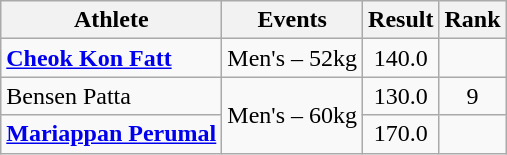<table class="wikitable">
<tr>
<th>Athlete</th>
<th>Events</th>
<th>Result</th>
<th>Rank</th>
</tr>
<tr>
<td><strong><a href='#'>Cheok Kon Fatt</a></strong></td>
<td>Men's – 52kg</td>
<td align="center">140.0</td>
<td align="center"></td>
</tr>
<tr>
<td>Bensen Patta</td>
<td rowspan="2">Men's – 60kg</td>
<td align="center">130.0</td>
<td align="center">9</td>
</tr>
<tr>
<td><strong><a href='#'>Mariappan Perumal</a></strong></td>
<td align="center">170.0</td>
<td align="center"></td>
</tr>
</table>
